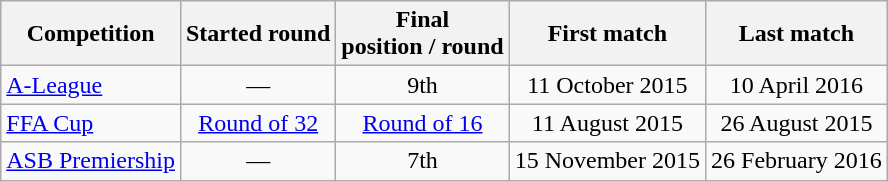<table class="wikitable">
<tr>
<th>Competition</th>
<th>Started round</th>
<th>Final <br>position / round</th>
<th>First match</th>
<th>Last match</th>
</tr>
<tr style="text-align: center">
<td align=left><a href='#'>A-League</a></td>
<td>—</td>
<td>9th</td>
<td>11 October 2015</td>
<td>10 April 2016</td>
</tr>
<tr style="text-align: center">
<td align=left><a href='#'>FFA Cup</a></td>
<td><a href='#'>Round of 32</a></td>
<td><a href='#'>Round of 16</a></td>
<td>11 August 2015</td>
<td>26 August 2015</td>
</tr>
<tr style="text-align: center">
<td align=left><a href='#'>ASB Premiership</a></td>
<td>—</td>
<td>7th</td>
<td>15 November 2015</td>
<td>26 February 2016</td>
</tr>
</table>
